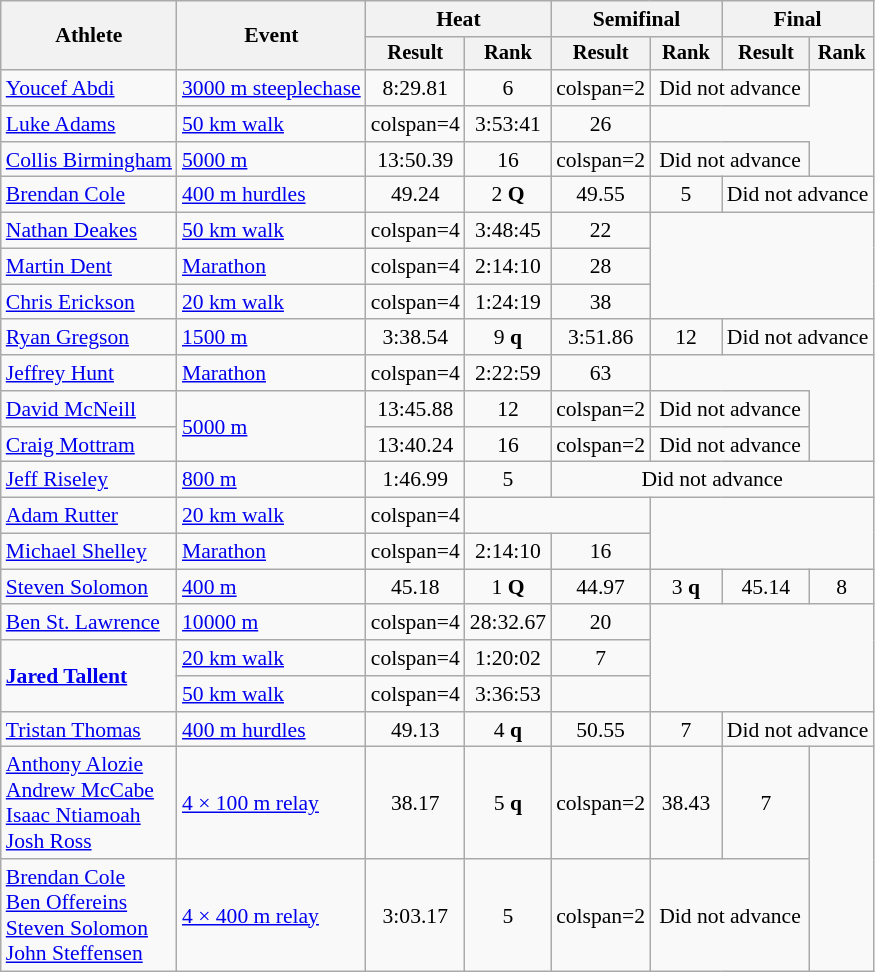<table class="wikitable" style="font-size:90%">
<tr>
<th rowspan="2">Athlete</th>
<th rowspan="2">Event</th>
<th colspan="2">Heat</th>
<th colspan="2">Semifinal</th>
<th colspan="2">Final</th>
</tr>
<tr style="font-size:95%">
<th>Result</th>
<th>Rank</th>
<th>Result</th>
<th>Rank</th>
<th>Result</th>
<th>Rank</th>
</tr>
<tr align=center>
<td align=left><a href='#'>Youcef Abdi</a></td>
<td align=left><a href='#'>3000 m steeplechase</a></td>
<td>8:29.81</td>
<td>6</td>
<td>colspan=2 </td>
<td colspan=2>Did not advance</td>
</tr>
<tr align=center>
<td align=left><a href='#'>Luke Adams</a></td>
<td align=left><a href='#'>50 km walk</a></td>
<td>colspan=4 </td>
<td>3:53:41</td>
<td>26</td>
</tr>
<tr align=center>
<td align=left><a href='#'>Collis Birmingham</a></td>
<td align=left><a href='#'>5000 m</a></td>
<td>13:50.39</td>
<td>16</td>
<td>colspan=2 </td>
<td colspan=2>Did not advance</td>
</tr>
<tr align=center>
<td align=left><a href='#'>Brendan Cole</a></td>
<td align=left><a href='#'>400 m hurdles</a></td>
<td>49.24</td>
<td>2 <strong>Q</strong></td>
<td>49.55</td>
<td>5</td>
<td colspan=2>Did not advance</td>
</tr>
<tr align=center>
<td align=left><a href='#'>Nathan Deakes</a></td>
<td align=left><a href='#'>50 km walk</a></td>
<td>colspan=4 </td>
<td>3:48:45</td>
<td>22</td>
</tr>
<tr align=center>
<td align=left><a href='#'>Martin Dent</a></td>
<td align=left><a href='#'>Marathon</a></td>
<td>colspan=4 </td>
<td>2:14:10</td>
<td>28</td>
</tr>
<tr align=center>
<td align=left><a href='#'>Chris Erickson</a></td>
<td align=left><a href='#'>20 km walk</a></td>
<td>colspan=4 </td>
<td>1:24:19</td>
<td>38</td>
</tr>
<tr align=center>
<td align=left><a href='#'>Ryan Gregson</a></td>
<td align=left><a href='#'>1500 m</a></td>
<td>3:38.54</td>
<td>9 <strong>q</strong></td>
<td>3:51.86</td>
<td>12</td>
<td colspan=2>Did not advance</td>
</tr>
<tr align=center>
<td align=left><a href='#'>Jeffrey Hunt</a></td>
<td align=left><a href='#'>Marathon</a></td>
<td>colspan=4 </td>
<td>2:22:59</td>
<td>63</td>
</tr>
<tr align=center>
<td align=left><a href='#'>David McNeill</a></td>
<td align=left rowspan=2><a href='#'>5000 m</a></td>
<td>13:45.88</td>
<td>12</td>
<td>colspan=2 </td>
<td colspan=2>Did not advance</td>
</tr>
<tr align=center>
<td align=left><a href='#'>Craig Mottram</a></td>
<td>13:40.24</td>
<td>16</td>
<td>colspan=2 </td>
<td colspan=2>Did not advance</td>
</tr>
<tr align=center>
<td align=left><a href='#'>Jeff Riseley</a></td>
<td align=left><a href='#'>800 m</a></td>
<td>1:46.99</td>
<td>5</td>
<td colspan=4>Did not advance</td>
</tr>
<tr align=center>
<td align=left><a href='#'>Adam Rutter</a></td>
<td align=left><a href='#'>20 km walk</a></td>
<td>colspan=4 </td>
<td colspan=2></td>
</tr>
<tr align=center>
<td align=left><a href='#'>Michael Shelley</a></td>
<td align=left><a href='#'>Marathon</a></td>
<td>colspan=4 </td>
<td>2:14:10</td>
<td>16</td>
</tr>
<tr align=center>
<td align=left><a href='#'>Steven Solomon</a></td>
<td align=left><a href='#'>400 m</a></td>
<td>45.18</td>
<td>1 <strong>Q</strong></td>
<td>44.97</td>
<td>3 <strong>q</strong></td>
<td>45.14</td>
<td>8</td>
</tr>
<tr align=center>
<td align=left><a href='#'>Ben St. Lawrence</a></td>
<td align=left><a href='#'>10000 m</a></td>
<td>colspan=4 </td>
<td>28:32.67</td>
<td>20</td>
</tr>
<tr align=center>
<td align=left rowspan=2><strong><a href='#'>Jared Tallent</a></strong></td>
<td align=left><a href='#'>20 km walk</a></td>
<td>colspan=4 </td>
<td>1:20:02</td>
<td>7</td>
</tr>
<tr align=center>
<td align=left><a href='#'>50 km walk</a></td>
<td>colspan=4 </td>
<td>3:36:53</td>
<td></td>
</tr>
<tr align=center>
<td align=left><a href='#'>Tristan Thomas</a></td>
<td align=left><a href='#'>400 m hurdles</a></td>
<td>49.13</td>
<td>4 <strong>q</strong></td>
<td>50.55</td>
<td>7</td>
<td colspan=2>Did not advance</td>
</tr>
<tr align=center>
<td align=left><a href='#'>Anthony Alozie</a><br><a href='#'>Andrew McCabe</a><br><a href='#'>Isaac Ntiamoah</a><br><a href='#'>Josh Ross</a></td>
<td align=left><a href='#'>4 × 100 m relay</a></td>
<td>38.17</td>
<td>5 <strong>q</strong></td>
<td>colspan=2 </td>
<td>38.43</td>
<td>7</td>
</tr>
<tr align=center>
<td align=left><a href='#'>Brendan Cole</a><br><a href='#'>Ben Offereins</a><br><a href='#'>Steven Solomon</a><br><a href='#'>John Steffensen</a></td>
<td align=left><a href='#'>4 × 400 m relay</a></td>
<td>3:03.17</td>
<td>5</td>
<td>colspan=2 </td>
<td colspan=2>Did not advance</td>
</tr>
</table>
